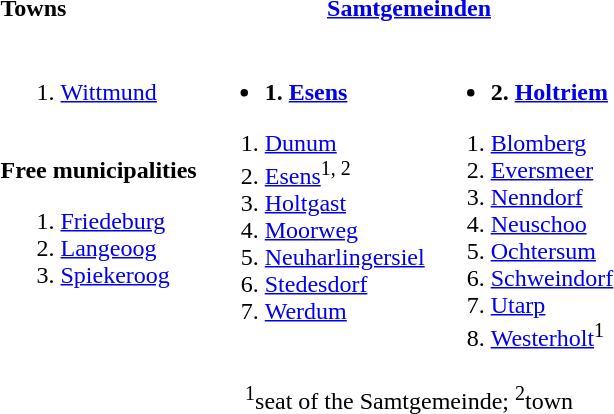<table>
<tr>
<th align=left width=33%>Towns</th>
<th colspan=2 align=center width=67%><a href='#'>Samtgemeinden</a></th>
</tr>
<tr valign=top>
<td><br><ol><li><a href='#'>Wittmund</a></li></ol><br>
<strong>Free municipalities</strong><ol><li><a href='#'>Friedeburg</a></li><li><a href='#'>Langeoog</a></li><li><a href='#'>Spiekeroog</a></li></ol></td>
<td><br><ul><li><strong>1. <a href='#'>Esens</a></strong></li></ul><ol><li><a href='#'>Dunum</a></li><li><a href='#'>Esens</a><sup>1, 2</sup></li><li><a href='#'>Holtgast</a></li><li><a href='#'>Moorweg</a></li><li><a href='#'>Neuharlingersiel</a></li><li><a href='#'>Stedesdorf</a></li><li><a href='#'>Werdum</a></li></ol></td>
<td><br><ul><li><strong>2. <a href='#'>Holtriem</a></strong></li></ul><ol><li><a href='#'>Blomberg</a></li><li><a href='#'>Eversmeer</a></li><li><a href='#'>Nenndorf</a></li><li><a href='#'>Neuschoo</a></li><li><a href='#'>Ochtersum</a></li><li><a href='#'>Schweindorf</a></li><li><a href='#'>Utarp</a></li><li><a href='#'>Westerholt</a><sup>1</sup></li></ol></td>
</tr>
<tr>
<td></td>
<td colspan=2 align=center><sup>1</sup>seat of the Samtgemeinde; <sup>2</sup>town</td>
</tr>
</table>
